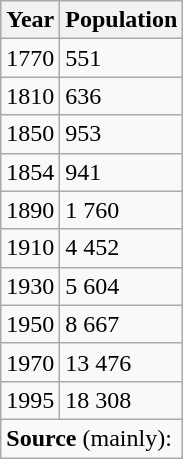<table align=left class="wikitable">
<tr>
<th>Year</th>
<th>Population</th>
</tr>
<tr>
<td>1770</td>
<td>551</td>
</tr>
<tr>
<td>1810</td>
<td>636</td>
</tr>
<tr>
<td>1850</td>
<td>953</td>
</tr>
<tr>
<td>1854</td>
<td>941</td>
</tr>
<tr>
<td>1890</td>
<td>1 760</td>
</tr>
<tr>
<td>1910</td>
<td>4 452</td>
</tr>
<tr>
<td>1930</td>
<td>5 604</td>
</tr>
<tr>
<td>1950</td>
<td>8 667</td>
</tr>
<tr>
<td>1970</td>
<td>13 476</td>
</tr>
<tr>
<td>1995</td>
<td>18 308</td>
</tr>
<tr>
<td colspan=2><strong>Source</strong> (mainly):<br><em></em></td>
</tr>
</table>
